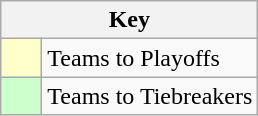<table class="wikitable" style="text-align: center;">
<tr>
<th colspan=2>Key</th>
</tr>
<tr>
<td style="background:#ffffcc; width:20px;"></td>
<td align=left>Teams to Playoffs</td>
</tr>
<tr>
<td style="background:#ccffcc; width:20px;"></td>
<td align=left>Teams to Tiebreakers</td>
</tr>
</table>
